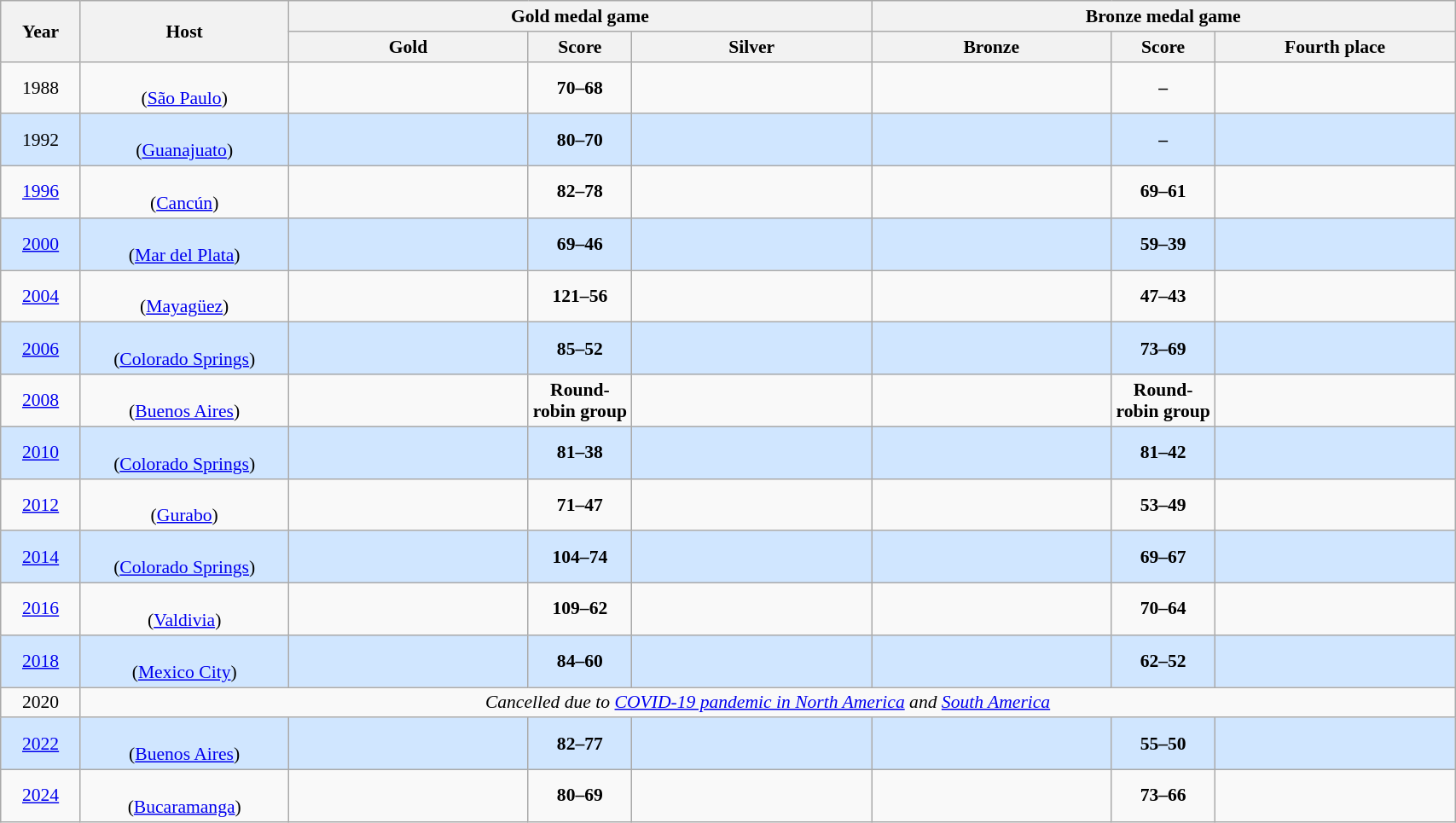<table class=wikitable style="text-align:center; font-size:90%; width:90%">
<tr>
<th rowspan=2 width=5%>Year</th>
<th rowspan=2 width=13%>Host</th>
<th colspan=3>Gold medal game</th>
<th colspan=3>Bronze medal game</th>
</tr>
<tr>
<th width=15%>Gold</th>
<th width=6.5%>Score</th>
<th width=15%>Silver</th>
<th width=15%>Bronze</th>
<th width=6.5%>Score</th>
<th width=15%>Fourth place</th>
</tr>
<tr>
<td>1988</td>
<td><br>(<a href='#'>São Paulo</a>)</td>
<td><strong></strong></td>
<td><strong>70–68</strong></td>
<td></td>
<td></td>
<td><strong>–</strong></td>
<td></td>
</tr>
<tr style="background:#D0E6FF;">
<td>1992</td>
<td><br>(<a href='#'>Guanajuato</a>)</td>
<td><strong></strong></td>
<td><strong>80–70</strong></td>
<td></td>
<td></td>
<td><strong>–</strong></td>
<td></td>
</tr>
<tr>
<td><a href='#'>1996</a></td>
<td><br>(<a href='#'>Cancún</a>)</td>
<td><strong></strong></td>
<td><strong>82–78</strong></td>
<td></td>
<td></td>
<td><strong>69–61</strong></td>
<td></td>
</tr>
<tr style="background:#D0E6FF;">
<td><a href='#'>2000</a></td>
<td><br>(<a href='#'>Mar del Plata</a>)</td>
<td><strong></strong></td>
<td><strong>69–46</strong></td>
<td></td>
<td></td>
<td><strong>59–39</strong></td>
<td></td>
</tr>
<tr>
<td><a href='#'>2004</a></td>
<td><br>(<a href='#'>Mayagüez</a>)</td>
<td><strong></strong></td>
<td><strong>121–56</strong></td>
<td></td>
<td></td>
<td><strong>47–43</strong></td>
<td></td>
</tr>
<tr style="background:#D0E6FF;">
<td><a href='#'>2006</a></td>
<td><br>(<a href='#'>Colorado Springs</a>)</td>
<td><strong></strong></td>
<td><strong>85–52</strong></td>
<td></td>
<td></td>
<td><strong>73–69</strong></td>
<td></td>
</tr>
<tr>
<td><a href='#'>2008</a></td>
<td><br>(<a href='#'>Buenos Aires</a>)</td>
<td><strong></strong></td>
<td><strong>Round-robin group</strong></td>
<td></td>
<td></td>
<td><strong>Round-robin group</strong></td>
<td></td>
</tr>
<tr style="background:#D0E6FF;">
<td><a href='#'>2010</a></td>
<td><br>(<a href='#'>Colorado Springs</a>)</td>
<td><strong></strong></td>
<td><strong>81–38</strong></td>
<td></td>
<td></td>
<td><strong>81–42</strong></td>
<td></td>
</tr>
<tr>
<td><a href='#'>2012</a></td>
<td><br>(<a href='#'>Gurabo</a>)</td>
<td><strong></strong></td>
<td><strong>71–47</strong></td>
<td></td>
<td></td>
<td><strong>53–49</strong></td>
<td></td>
</tr>
<tr style="background:#D0E6FF;">
<td><a href='#'>2014</a></td>
<td><br>(<a href='#'>Colorado Springs</a>)</td>
<td><strong></strong></td>
<td><strong>104–74</strong></td>
<td></td>
<td></td>
<td><strong>69–67</strong></td>
<td></td>
</tr>
<tr>
<td><a href='#'>2016</a></td>
<td><br>(<a href='#'>Valdivia</a>)</td>
<td><strong></strong></td>
<td><strong>109–62</strong></td>
<td></td>
<td></td>
<td><strong>70–64</strong></td>
<td></td>
</tr>
<tr style="background:#D0E6FF;">
<td><a href='#'>2018</a></td>
<td><br>(<a href='#'>Mexico City</a>)</td>
<td><strong></strong></td>
<td><strong>84–60</strong></td>
<td></td>
<td></td>
<td><strong>62–52</strong></td>
<td></td>
</tr>
<tr>
<td>2020</td>
<td colspan=7><em>Cancelled due to <a href='#'>COVID-19 pandemic in North America</a> and <a href='#'>South America</a></em></td>
</tr>
<tr bgcolor=#D0E6FF>
<td><a href='#'>2022</a></td>
<td><br>(<a href='#'>Buenos Aires</a>)</td>
<td><strong></strong></td>
<td><strong>82–77</strong></td>
<td></td>
<td></td>
<td><strong>55–50</strong></td>
<td></td>
</tr>
<tr>
<td><a href='#'>2024</a></td>
<td><br>(<a href='#'>Bucaramanga</a>)</td>
<td><strong></strong></td>
<td><strong>80–69</strong></td>
<td></td>
<td></td>
<td><strong>73–66</strong></td>
<td></td>
</tr>
</table>
